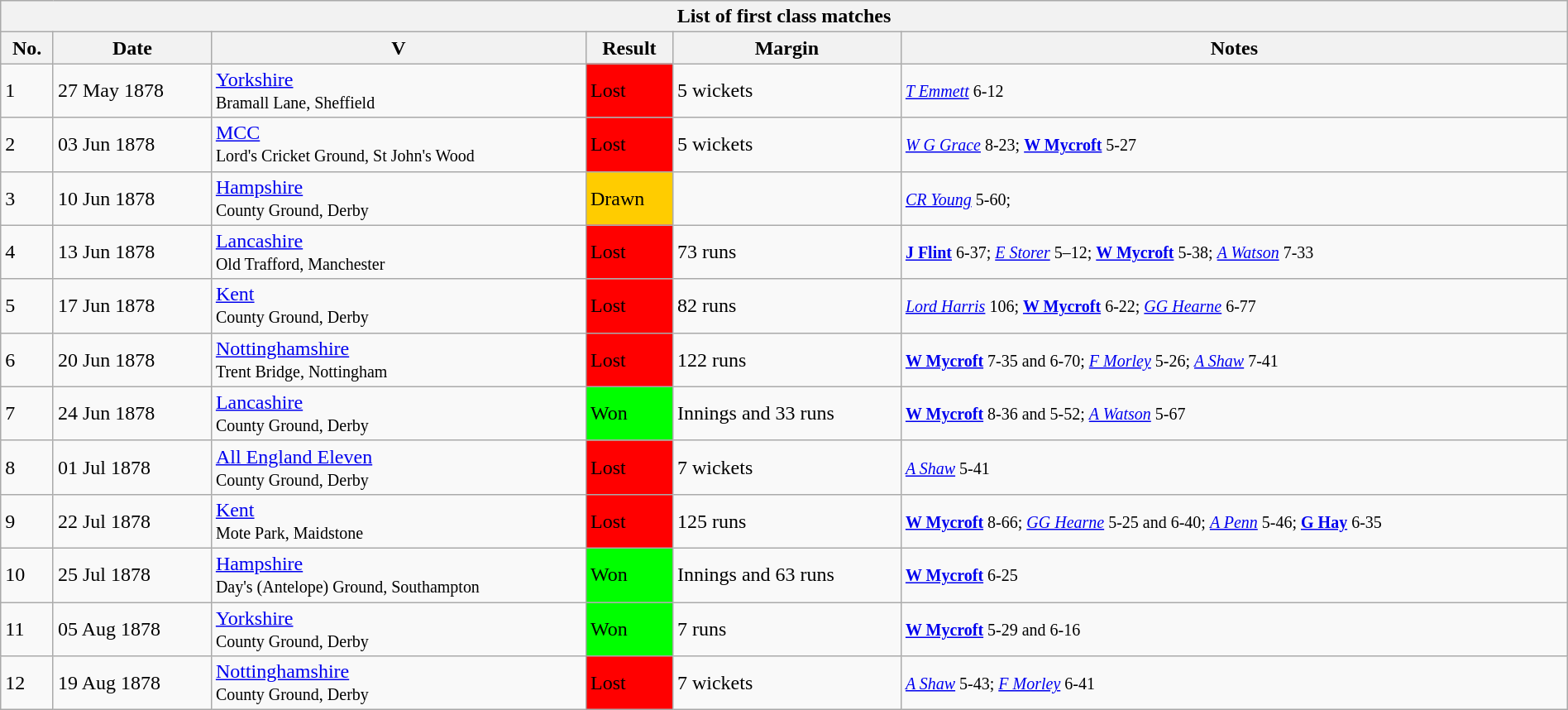<table class="wikitable" width="100%">
<tr>
<th bgcolor="#efefef" colspan=6>List of first class matches</th>
</tr>
<tr bgcolor="#efefef"!No.>
<th>No.</th>
<th>Date</th>
<th>V</th>
<th>Result</th>
<th>Margin</th>
<th>Notes</th>
</tr>
<tr>
<td>1</td>
<td>27 May 1878</td>
<td><a href='#'>Yorkshire</a><br><small> Bramall Lane, Sheffield  </small></td>
<td bgcolor="#FF0000">Lost</td>
<td>5 wickets</td>
<td><small> <em><a href='#'>T Emmett</a></em> 6-12 </small></td>
</tr>
<tr>
<td>2</td>
<td>03 Jun 1878</td>
<td><a href='#'>MCC</a><br><small>Lord's Cricket Ground, St John's Wood </small></td>
<td bgcolor="#FF0000">Lost</td>
<td>5 wickets</td>
<td><small> <em><a href='#'>W G Grace</a></em> 8-23; <strong><a href='#'>W Mycroft</a></strong> 5-27 </small></td>
</tr>
<tr>
<td>3</td>
<td>10 Jun 1878</td>
<td><a href='#'>Hampshire</a><br><small>County Ground, Derby </small></td>
<td bgcolor="#FFCC00">Drawn</td>
<td></td>
<td><small> <em><a href='#'>CR Young</a></em> 5-60; </small></td>
</tr>
<tr>
<td>4</td>
<td>13 Jun 1878</td>
<td><a href='#'>Lancashire</a> <br><small>Old Trafford, Manchester </small></td>
<td bgcolor="#FF0000">Lost</td>
<td>73 runs</td>
<td><small> <strong><a href='#'>J Flint</a></strong>  6-37; <em><a href='#'>E Storer</a></em> 5–12; <strong><a href='#'>W Mycroft</a></strong> 5-38; <em><a href='#'>A Watson</a></em>   7-33 </small></td>
</tr>
<tr>
<td>5</td>
<td>17 Jun 1878</td>
<td><a href='#'>Kent</a> <br><small>County Ground, Derby </small></td>
<td bgcolor="#FF0000">Lost</td>
<td>82 runs</td>
<td><small> <em><a href='#'>Lord Harris</a></em> 106; <strong><a href='#'>W Mycroft</a></strong> 6-22; <em><a href='#'>GG Hearne</a></em>  6-77 </small></td>
</tr>
<tr>
<td>6</td>
<td>20 Jun 1878</td>
<td><a href='#'>Nottinghamshire</a> <br><small>  Trent Bridge, Nottingham </small></td>
<td bgcolor="#FF0000">Lost</td>
<td>122 runs</td>
<td><small> <strong><a href='#'>W Mycroft</a></strong> 7-35 and 6-70; <em><a href='#'>F Morley</a></em> 5-26; <em><a href='#'>A Shaw</a></em> 7-41</small></td>
</tr>
<tr>
<td>7</td>
<td>24 Jun 1878</td>
<td><a href='#'>Lancashire</a> <br><small> County Ground, Derby </small></td>
<td bgcolor="#00FF00">Won</td>
<td>Innings and 33 runs</td>
<td><small> <strong><a href='#'>W Mycroft</a></strong> 8-36 and 5-52; <em><a href='#'>A Watson</a></em>  5-67 </small></td>
</tr>
<tr>
<td>8</td>
<td>01 Jul 1878</td>
<td><a href='#'>All England Eleven</a><br><small>County Ground, Derby </small></td>
<td bgcolor="#FF0000">Lost</td>
<td>7 wickets</td>
<td><small> <em><a href='#'>A Shaw</a></em> 5-41 </small></td>
</tr>
<tr>
<td>9</td>
<td>22 Jul 1878</td>
<td><a href='#'>Kent</a> <br><small> Mote Park, Maidstone </small></td>
<td bgcolor="#FF0000">Lost</td>
<td>125 runs</td>
<td><small> <strong><a href='#'>W Mycroft</a></strong> 8-66; <em><a href='#'>GG Hearne</a></em>   5-25 and 6-40; <em><a href='#'>A Penn</a></em> 5-46; <strong><a href='#'>G Hay</a></strong>  6-35</small></td>
</tr>
<tr>
<td>10</td>
<td>25 Jul 1878</td>
<td><a href='#'>Hampshire</a><br><small>Day's (Antelope) Ground, Southampton</small></td>
<td bgcolor="#00FF00">Won</td>
<td>Innings and 63 runs</td>
<td><small> <strong><a href='#'>W Mycroft</a></strong> 6-25 </small></td>
</tr>
<tr>
<td>11</td>
<td>05 Aug 1878</td>
<td><a href='#'>Yorkshire</a><br><small>County Ground, Derby</small></td>
<td bgcolor="#00FF00">Won</td>
<td>7 runs</td>
<td><small> <strong><a href='#'>W Mycroft</a></strong> 5-29 and 6-16</small></td>
</tr>
<tr>
<td>12</td>
<td>19 Aug 1878</td>
<td><a href='#'>Nottinghamshire</a> <br><small>  County Ground, Derby </small></td>
<td bgcolor="#FF0000">Lost</td>
<td>7 wickets</td>
<td><small> <em><a href='#'>A Shaw</a></em> 5-43; <em><a href='#'>F Morley</a></em> 6-41 </small></td>
</tr>
</table>
